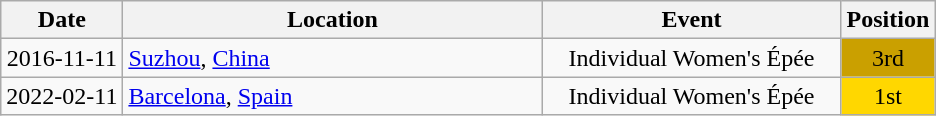<table class="wikitable" style="text-align:center;">
<tr>
<th>Date</th>
<th style="width:17em">Location</th>
<th style="width:12em">Event</th>
<th>Position</th>
</tr>
<tr>
<td>2016-11-11</td>
<td rowspan="1" align="left"> <a href='#'>Suzhou</a>, <a href='#'>China</a></td>
<td>Individual Women's Épée</td>
<td bgcolor="caramel">3rd</td>
</tr>
<tr>
<td>2022-02-11</td>
<td rowspan="1" align="left"> <a href='#'>Barcelona</a>, <a href='#'>Spain</a></td>
<td>Individual Women's Épée</td>
<td bgcolor="gold">1st</td>
</tr>
</table>
